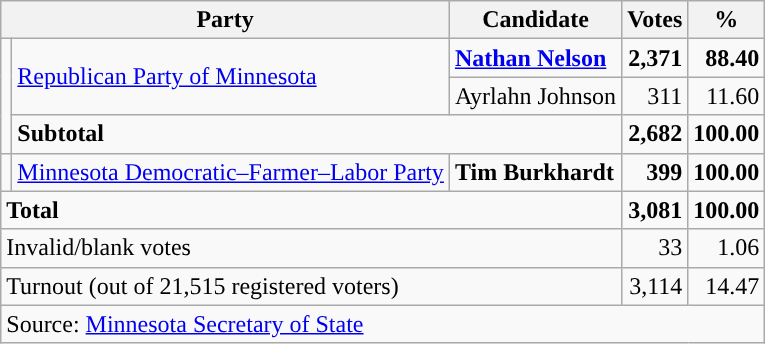<table class="wikitable">
<tr>
<th colspan="2">Party</th>
<th>Candidate</th>
<th>Votes</th>
<th>%</th>
</tr>
<tr>
<td rowspan="3" style="background-color:"></td>
<td rowspan="2"><a href='#'>Republican Party of Minnesota</a></td>
<td><strong><a href='#'>Nathan Nelson</a></strong></td>
<td style="font-weight:bold" align="right">2,371</td>
<td style="font-weight:bold" align="right">88.40</td>
</tr>
<tr>
<td>Ayrlahn Johnson</td>
<td align="right">311</td>
<td align="right">11.60</td>
</tr>
<tr>
<td colspan="2"><strong>Subtotal</strong></td>
<td style="font-weight:bold" align="right">2,682</td>
<td style="font-weight:bold" align="right">100.00</td>
</tr>
<tr>
<td style="background-color:"></td>
<td><a href='#'>Minnesota Democratic–Farmer–Labor Party</a></td>
<td><strong>Tim Burkhardt</strong></td>
<td style="font-weight:bold" align="right">399</td>
<td style="font-weight:bold" align="right">100.00</td>
</tr>
<tr>
<td colspan="3"><strong>Total</strong></td>
<td style="font-weight:bold" align="right">3,081</td>
<td style="font-weight:bold" align="right">100.00</td>
</tr>
<tr>
<td colspan="3">Invalid/blank votes</td>
<td align="right">33</td>
<td align="right">1.06</td>
</tr>
<tr>
<td colspan="3">Turnout (out of 21,515 registered voters)</td>
<td align="right">3,114</td>
<td align="right">14.47</td>
</tr>
<tr>
<td colspan="5">Source: <a href='#'>Minnesota Secretary of State</a></td>
</tr>
</table>
